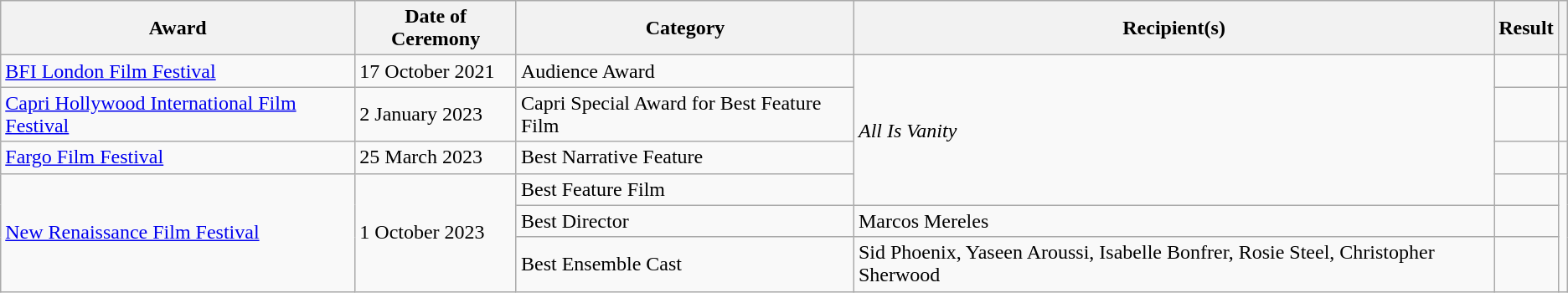<table class="wikitable">
<tr>
<th>Award</th>
<th>Date of Ceremony</th>
<th>Category</th>
<th>Recipient(s)</th>
<th>Result</th>
<th></th>
</tr>
<tr>
<td><a href='#'>BFI London Film Festival</a></td>
<td>17 October 2021</td>
<td>Audience Award</td>
<td rowspan="4"><em>All Is Vanity</em></td>
<td></td>
<td style="text-align:center;"></td>
</tr>
<tr>
<td><a href='#'>Capri Hollywood International Film Festival</a></td>
<td>2 January 2023</td>
<td>Capri Special Award for Best Feature Film</td>
<td></td>
<td style="text-align:center;"></td>
</tr>
<tr>
<td><a href='#'>Fargo Film Festival</a></td>
<td>25 March 2023</td>
<td>Best Narrative Feature</td>
<td></td>
<td style="text-align:center;"></td>
</tr>
<tr>
<td rowspan="3"><a href='#'>New Renaissance Film Festival</a></td>
<td rowspan="3">1 October 2023</td>
<td>Best Feature Film</td>
<td></td>
<td rowspan="3" style="text-align:center;"></td>
</tr>
<tr>
<td>Best Director</td>
<td>Marcos Mereles</td>
<td></td>
</tr>
<tr>
<td>Best Ensemble Cast</td>
<td>Sid Phoenix, Yaseen Aroussi, Isabelle Bonfrer, Rosie Steel, Christopher Sherwood</td>
<td></td>
</tr>
</table>
